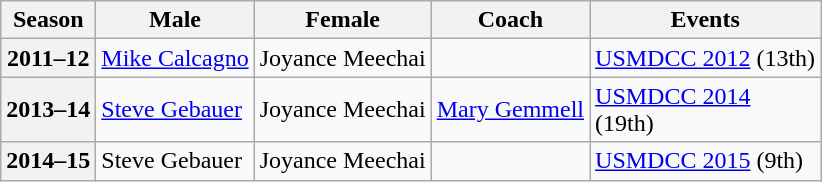<table class="wikitable">
<tr>
<th scope="col">Season</th>
<th scope="col">Male</th>
<th scope="col">Female</th>
<th scope="col">Coach</th>
<th scope="col">Events</th>
</tr>
<tr>
<th scope="row">2011–12</th>
<td><a href='#'>Mike Calcagno</a></td>
<td>Joyance Meechai</td>
<td></td>
<td><a href='#'>USMDCC 2012</a> (13th)</td>
</tr>
<tr>
<th scope="row">2013–14</th>
<td><a href='#'>Steve Gebauer</a></td>
<td>Joyance Meechai</td>
<td><a href='#'>Mary Gemmell</a></td>
<td><a href='#'>USMDCC 2014</a> <br> (19th)</td>
</tr>
<tr>
<th scope="row">2014–15</th>
<td>Steve Gebauer</td>
<td>Joyance Meechai</td>
<td></td>
<td><a href='#'>USMDCC 2015</a> (9th)</td>
</tr>
</table>
